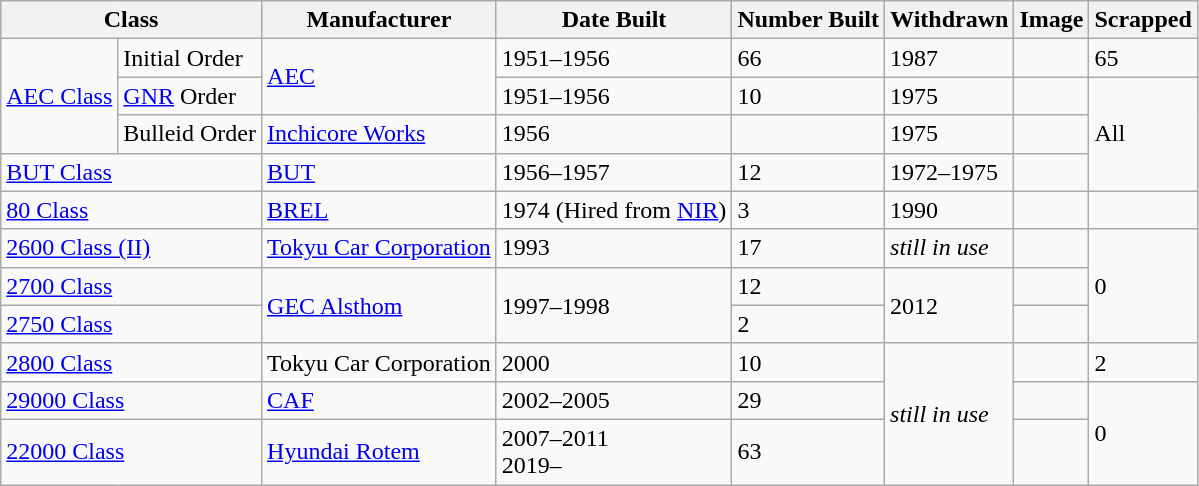<table class="sort wikitable sortable">
<tr>
<th colspan="2">Class</th>
<th>Manufacturer</th>
<th>Date Built</th>
<th>Number Built</th>
<th>Withdrawn</th>
<th>Image</th>
<th>Scrapped</th>
</tr>
<tr>
<td rowspan="3"><a href='#'>AEC Class</a></td>
<td>Initial Order</td>
<td rowspan=2><a href='#'>AEC</a></td>
<td>1951–1956</td>
<td>66</td>
<td>1987</td>
<td></td>
<td>65</td>
</tr>
<tr>
<td><a href='#'>GNR</a> Order</td>
<td>1951–1956</td>
<td>10</td>
<td>1975</td>
<td></td>
<td rowspan=3>All</td>
</tr>
<tr>
<td>Bulleid Order</td>
<td><a href='#'>Inchicore Works</a></td>
<td>1956</td>
<td></td>
<td>1975</td>
<td></td>
</tr>
<tr>
<td colspan="2"><a href='#'>BUT Class</a></td>
<td><a href='#'>BUT</a></td>
<td>1956–1957</td>
<td>12</td>
<td>1972–1975</td>
<td></td>
</tr>
<tr>
<td colspan="2"><a href='#'>80 Class</a></td>
<td><a href='#'>BREL</a></td>
<td>1974 (Hired from <a href='#'>NIR</a>)</td>
<td>3</td>
<td>1990</td>
<td></td>
<td></td>
</tr>
<tr>
<td colspan="2"><a href='#'>2600 Class (II)</a></td>
<td><a href='#'>Tokyu Car Corporation</a></td>
<td>1993</td>
<td>17</td>
<td><em>still in use</em></td>
<td></td>
<td rowspan=3>0</td>
</tr>
<tr>
<td colspan="2"><a href='#'>2700 Class</a></td>
<td rowspan=2><a href='#'>GEC Alsthom</a></td>
<td rowspan=2>1997–1998</td>
<td>12</td>
<td rowspan=2>2012</td>
<td></td>
</tr>
<tr>
<td colspan="2"><a href='#'>2750 Class</a></td>
<td>2</td>
<td></td>
</tr>
<tr>
<td colspan="2"><a href='#'>2800 Class</a></td>
<td>Tokyu Car Corporation</td>
<td>2000</td>
<td>10</td>
<td rowspan=3><em>still in use</em></td>
<td></td>
<td>2</td>
</tr>
<tr>
<td colspan="2"><a href='#'>29000 Class</a></td>
<td><a href='#'>CAF</a></td>
<td>2002–2005</td>
<td>29</td>
<td></td>
<td rowspan=2>0</td>
</tr>
<tr>
<td colspan="2"><a href='#'>22000 Class</a></td>
<td><a href='#'>Hyundai Rotem</a></td>
<td>2007–2011<br>2019–</td>
<td>63</td>
<td></td>
</tr>
</table>
